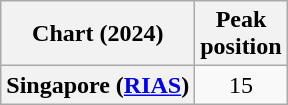<table class="wikitable plainrowheaders" style="text-align:center">
<tr>
<th scope="col">Chart (2024)</th>
<th scope="col">Peak<br> position</th>
</tr>
<tr>
<th scope="row">Singapore (<a href='#'>RIAS</a>)</th>
<td>15</td>
</tr>
</table>
